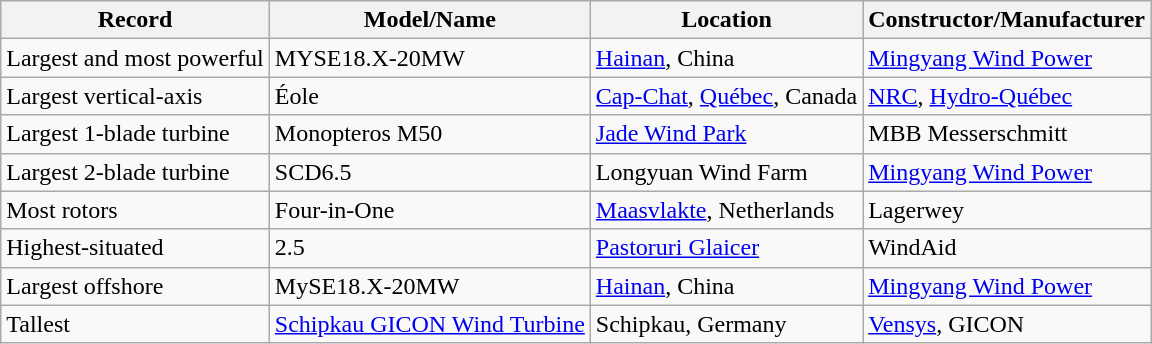<table class="wikitable">
<tr>
<th>Record</th>
<th>Model/Name</th>
<th>Location</th>
<th>Constructor/Manufacturer</th>
</tr>
<tr>
<td>Largest and most powerful</td>
<td>MYSE18.X-20MW</td>
<td><a href='#'>Hainan</a>, China</td>
<td><a href='#'>Mingyang Wind Power</a></td>
</tr>
<tr>
<td>Largest vertical-axis</td>
<td>Éole</td>
<td><a href='#'>Cap-Chat</a>, <a href='#'>Québec</a>, Canada</td>
<td><a href='#'>NRC</a>, <a href='#'>Hydro-Québec</a></td>
</tr>
<tr>
<td>Largest 1-blade turbine</td>
<td>Monopteros M50</td>
<td><a href='#'>Jade Wind Park</a></td>
<td>MBB Messerschmitt</td>
</tr>
<tr>
<td>Largest 2-blade turbine</td>
<td>SCD6.5</td>
<td>Longyuan Wind Farm</td>
<td><a href='#'>Mingyang Wind Power</a></td>
</tr>
<tr>
<td>Most rotors</td>
<td>Four-in-One</td>
<td><a href='#'>Maasvlakte</a>, Netherlands</td>
<td>Lagerwey</td>
</tr>
<tr>
<td>Highest-situated</td>
<td>2.5</td>
<td><a href='#'>Pastoruri Glaicer</a></td>
<td>WindAid</td>
</tr>
<tr>
<td>Largest offshore</td>
<td>MySE18.X-20MW</td>
<td><a href='#'>Hainan</a>, China</td>
<td><a href='#'>Mingyang Wind Power</a></td>
</tr>
<tr>
<td>Tallest</td>
<td><a href='#'>Schipkau GICON Wind Turbine</a></td>
<td>Schipkau, Germany</td>
<td><a href='#'>Vensys</a>, GICON</td>
</tr>
</table>
